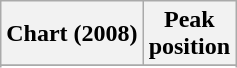<table class="wikitable sortable">
<tr>
<th scope="col">Chart (2008)</th>
<th scope="col">Peak<br> position</th>
</tr>
<tr>
</tr>
<tr>
</tr>
</table>
